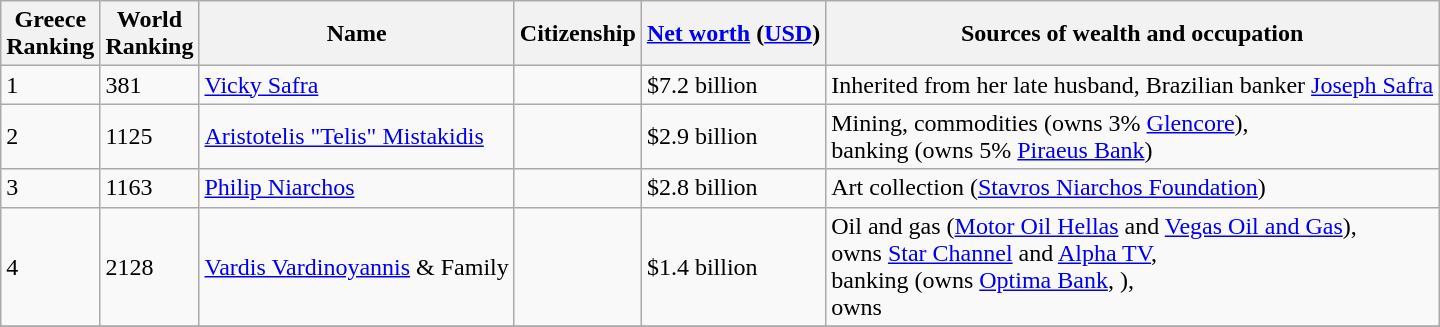<table class="wikitable">
<tr>
<th>Greece <br> Ranking</th>
<th>World <br> Ranking</th>
<th>Name</th>
<th>Citizenship</th>
<th><a href='#'>Net worth</a> (<a href='#'>USD</a>)</th>
<th>Sources of wealth and occupation</th>
</tr>
<tr>
<td>1</td>
<td>381</td>
<td><a href='#'>Vicky Safra</a></td>
<td> <br> </td>
<td>$7.2 billion</td>
<td>Inherited from her late husband, Brazilian banker <a href='#'>Joseph Safra</a></td>
</tr>
<tr>
<td>2</td>
<td>1125</td>
<td><a href='#'>Aristotelis "Telis" Mistakidis</a></td>
<td> <br> </td>
<td>$2.9 billion</td>
<td>Mining, commodities (owns 3% <a href='#'>Glencore</a>), <br> banking (owns 5% <a href='#'>Piraeus Bank</a>)</td>
</tr>
<tr>
<td>3</td>
<td>1163</td>
<td><a href='#'>Philip Niarchos</a></td>
<td> <br> </td>
<td>$2.8 billion</td>
<td>Art collection (<a href='#'>Stavros Niarchos Foundation</a>)</td>
</tr>
<tr>
<td>4</td>
<td>2128</td>
<td><a href='#'>Vardis Vardinoyannis</a> & Family</td>
<td></td>
<td>$1.4 billion</td>
<td>Oil and gas (<a href='#'>Motor Oil Hellas</a> and <a href='#'>Vegas Oil and Gas</a>), <br> owns <a href='#'>Star Channel</a> and <a href='#'>Alpha TV</a>,<br> banking (owns <a href='#'>Optima Bank</a>, ), <br> owns </td>
</tr>
<tr>
</tr>
</table>
